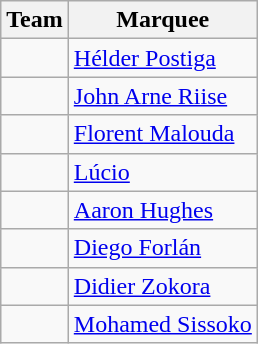<table class="wikitable" style="text-align: left;">
<tr>
<th>Team</th>
<th>Marquee</th>
</tr>
<tr>
<td></td>
<td> <a href='#'>Hélder Postiga</a></td>
</tr>
<tr>
<td></td>
<td> <a href='#'>John Arne Riise</a></td>
</tr>
<tr>
<td></td>
<td> <a href='#'>Florent Malouda</a></td>
</tr>
<tr>
<td></td>
<td> <a href='#'>Lúcio</a></td>
</tr>
<tr>
<td></td>
<td> <a href='#'>Aaron Hughes</a></td>
</tr>
<tr>
<td></td>
<td> <a href='#'>Diego Forlán</a></td>
</tr>
<tr>
<td></td>
<td> <a href='#'>Didier Zokora</a></td>
</tr>
<tr>
<td></td>
<td> <a href='#'>Mohamed Sissoko</a></td>
</tr>
</table>
